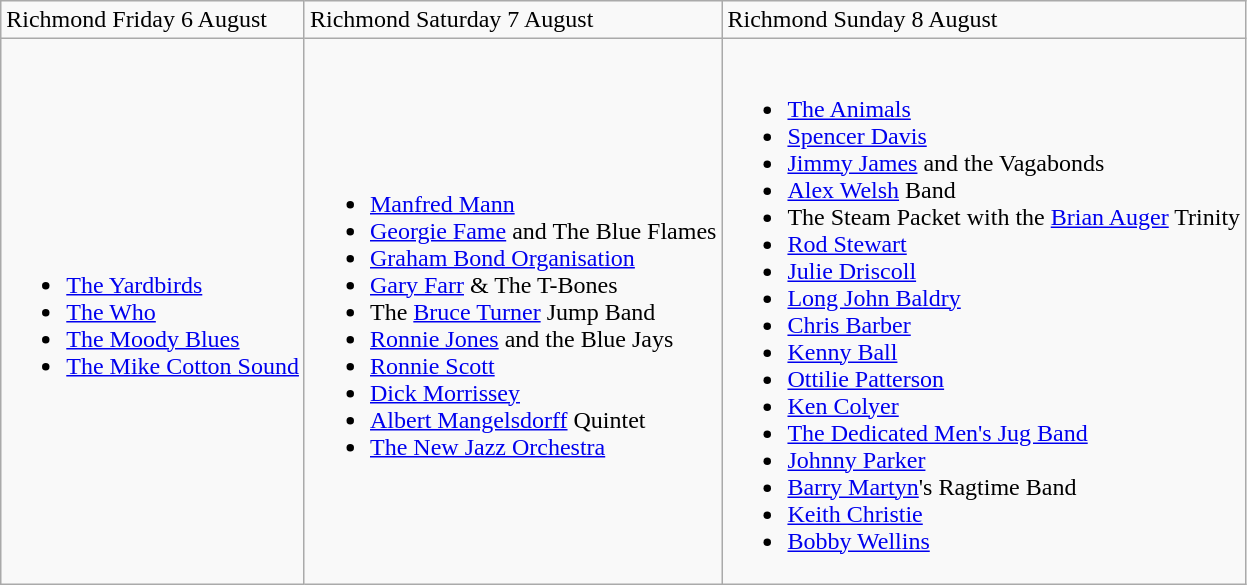<table class="wikitable">
<tr>
<td>Richmond Friday 6 August</td>
<td>Richmond Saturday 7 August</td>
<td>Richmond Sunday 8 August</td>
</tr>
<tr>
<td><br><ul><li><a href='#'>The Yardbirds</a></li><li><a href='#'>The Who</a></li><li><a href='#'>The Moody Blues</a></li><li><a href='#'>The Mike Cotton Sound</a></li></ul></td>
<td><br><ul><li><a href='#'>Manfred Mann</a></li><li><a href='#'>Georgie Fame</a> and The Blue Flames</li><li><a href='#'>Graham Bond Organisation</a></li><li><a href='#'>Gary Farr</a> & The T-Bones</li><li>The <a href='#'>Bruce Turner</a> Jump Band</li><li><a href='#'>Ronnie Jones</a> and the Blue Jays</li><li><a href='#'>Ronnie Scott</a></li><li><a href='#'>Dick Morrissey</a></li><li><a href='#'>Albert Mangelsdorff</a> Quintet</li><li><a href='#'>The New Jazz Orchestra</a></li></ul></td>
<td><br><ul><li><a href='#'>The Animals</a></li><li><a href='#'>Spencer Davis</a></li><li><a href='#'>Jimmy James</a> and the Vagabonds</li><li><a href='#'>Alex Welsh</a> Band</li><li>The Steam Packet with the <a href='#'>Brian Auger</a> Trinity</li><li><a href='#'>Rod Stewart</a></li><li><a href='#'>Julie Driscoll</a></li><li><a href='#'>Long John Baldry</a></li><li><a href='#'>Chris Barber</a></li><li><a href='#'>Kenny Ball</a></li><li><a href='#'>Ottilie Patterson</a></li><li><a href='#'>Ken Colyer</a></li><li><a href='#'>The Dedicated Men's Jug Band</a></li><li><a href='#'>Johnny Parker</a></li><li><a href='#'>Barry Martyn</a>'s Ragtime Band</li><li><a href='#'>Keith Christie</a></li><li><a href='#'>Bobby Wellins</a></li></ul></td>
</tr>
</table>
